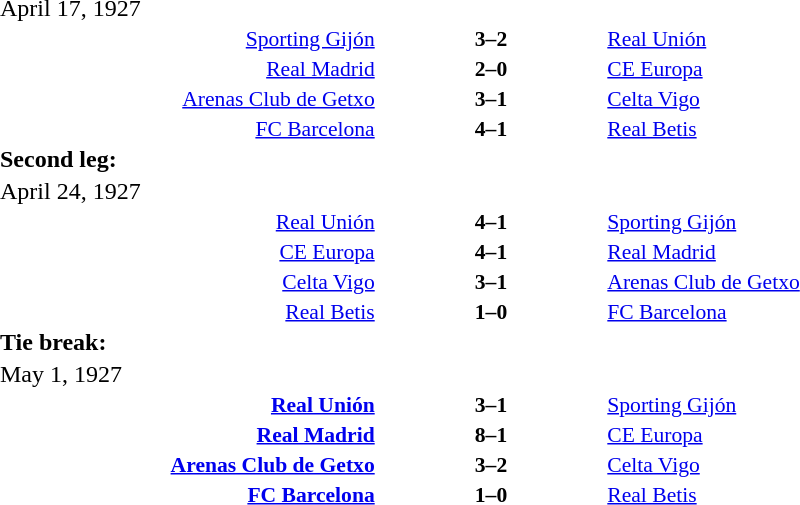<table width=100% cellspacing=1>
<tr>
<th width=20%></th>
<th width=12%></th>
<th width=20%></th>
<th></th>
</tr>
<tr>
<td>April 17, 1927</td>
</tr>
<tr style=font-size:90%>
<td align=right><a href='#'>Sporting Gijón</a></td>
<td align=center><strong>3–2</strong></td>
<td align=left><a href='#'>Real Unión</a></td>
</tr>
<tr style=font-size:90%>
<td align=right><a href='#'>Real Madrid</a></td>
<td align=center><strong>2–0</strong></td>
<td align=left><a href='#'>CE Europa</a></td>
</tr>
<tr style=font-size:90%>
<td align=right><a href='#'>Arenas Club de Getxo</a></td>
<td align=center><strong>3–1</strong></td>
<td align=left><a href='#'>Celta Vigo</a></td>
</tr>
<tr style=font-size:90%>
<td align=right><a href='#'>FC Barcelona</a></td>
<td align=center><strong>4–1</strong></td>
<td align=left><a href='#'>Real Betis</a></td>
</tr>
<tr>
<td><strong>Second leg:</strong></td>
</tr>
<tr>
<td>April 24, 1927</td>
</tr>
<tr style=font-size:90%>
<td align=right><a href='#'>Real Unión</a></td>
<td align=center><strong>4–1</strong></td>
<td align=left><a href='#'>Sporting Gijón</a></td>
</tr>
<tr style=font-size:90%>
<td align=right><a href='#'>CE Europa</a></td>
<td align=center><strong>4–1</strong></td>
<td align=left><a href='#'>Real Madrid</a></td>
</tr>
<tr style=font-size:90%>
<td align=right><a href='#'>Celta Vigo</a></td>
<td align=center><strong>3–1</strong></td>
<td align=left><a href='#'>Arenas Club de Getxo</a></td>
</tr>
<tr style=font-size:90%>
<td align=right><a href='#'>Real Betis</a></td>
<td align=center><strong>1–0</strong></td>
<td align=left><a href='#'>FC Barcelona</a></td>
</tr>
<tr>
<td><strong>Tie break:</strong></td>
</tr>
<tr>
<td>May 1, 1927</td>
</tr>
<tr style=font-size:90%>
<td align=right><strong><a href='#'>Real Unión</a></strong></td>
<td align=center><strong>3–1</strong></td>
<td align=left><a href='#'>Sporting Gijón</a></td>
</tr>
<tr style=font-size:90%>
<td align=right><strong><a href='#'>Real Madrid</a></strong></td>
<td align=center><strong>8–1</strong></td>
<td align=left><a href='#'>CE Europa</a></td>
</tr>
<tr style=font-size:90%>
<td align=right><strong><a href='#'>Arenas Club de Getxo</a></strong></td>
<td align=center><strong>3–2</strong></td>
<td align=left><a href='#'>Celta Vigo</a></td>
</tr>
<tr style=font-size:90%>
<td align=right><strong><a href='#'>FC Barcelona</a></strong></td>
<td align=center><strong>1–0</strong></td>
<td align=left><a href='#'>Real Betis</a></td>
</tr>
<tr>
</tr>
</table>
